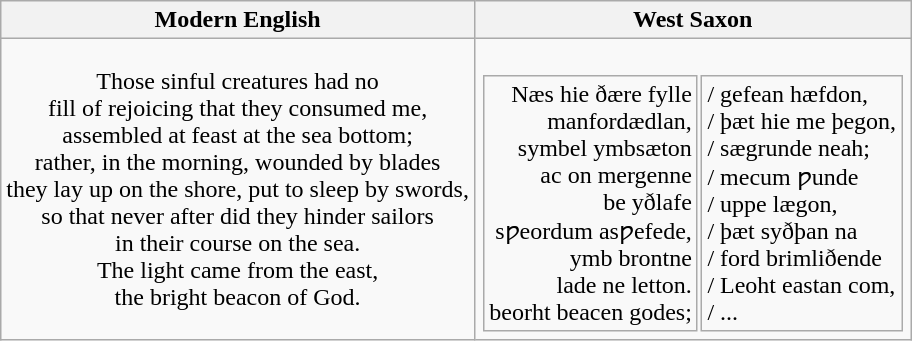<table class="wikitable">
<tr>
<th>Modern English</th>
<th>West Saxon</th>
</tr>
<tr align="center">
<td>Those sinful creatures had no<br>fill of rejoicing that they consumed me,<br>assembled at feast at the sea bottom;<br>rather, in the morning, wounded by blades<br>they lay up on the shore, put to sleep by swords,<br>so that never after did they hinder sailors<br>in their course on the sea.<br>The light came from the east,<br>the bright beacon of God.</td>
<td><br><table>
<tr>
<td align="right">Næs hie ðære fylle<br>manfordædlan,<br>symbel ymbsæton<br>ac on mergenne<br>be yðlafe<br>sƿeordum asƿefede,<br>ymb brontne<br>lade ne letton.<br>beorht beacen godes;</td>
<td align="left">/  gefean hæfdon,<br>/ þæt hie me þegon,<br>/ sægrunde neah;<br>/ mecum ƿunde<br>/ uppe lægon,<br>/ þæt syðþan na<br>/ ford brimliðende<br>/ Leoht eastan com,<br>/ ...</td>
</tr>
</table>
</td>
</tr>
</table>
